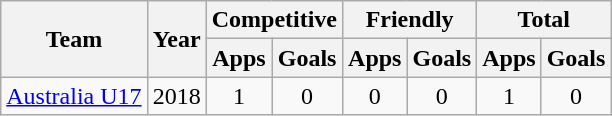<table class="wikitable" style="text-align:center">
<tr>
<th rowspan=2>Team</th>
<th rowspan=2>Year</th>
<th colspan=2>Competitive</th>
<th colspan=2>Friendly</th>
<th colspan=2>Total</th>
</tr>
<tr>
<th>Apps</th>
<th>Goals</th>
<th>Apps</th>
<th>Goals</th>
<th>Apps</th>
<th>Goals</th>
</tr>
<tr>
<td><a href='#'>Australia U17</a></td>
<td>2018</td>
<td>1</td>
<td>0</td>
<td>0</td>
<td>0</td>
<td>1</td>
<td>0</td>
</tr>
</table>
